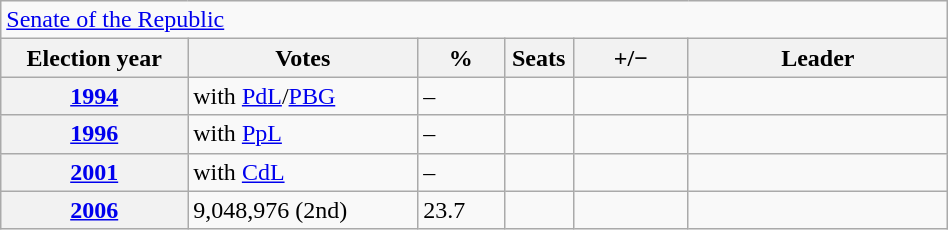<table class=wikitable style="width:50%; border:1px #AAAAFF solid">
<tr>
<td colspan=6><a href='#'>Senate of the Republic</a></td>
</tr>
<tr>
<th width=13%>Election year</th>
<th width=16%>Votes</th>
<th width=6%>%</th>
<th width=1%>Seats</th>
<th width=8%>+/−</th>
<th width=18%>Leader</th>
</tr>
<tr>
<th><a href='#'>1994</a></th>
<td>with <a href='#'>PdL</a>/<a href='#'>PBG</a></td>
<td>–</td>
<td></td>
<td></td>
<td></td>
</tr>
<tr>
<th><a href='#'>1996</a></th>
<td>with <a href='#'>PpL</a></td>
<td>–</td>
<td></td>
<td></td>
<td></td>
</tr>
<tr>
<th><a href='#'>2001</a></th>
<td>with <a href='#'>CdL</a></td>
<td>–</td>
<td></td>
<td></td>
<td></td>
</tr>
<tr>
<th><a href='#'>2006</a></th>
<td>9,048,976 (2nd)</td>
<td>23.7</td>
<td></td>
<td></td>
<td></td>
</tr>
</table>
